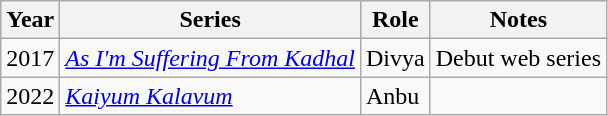<table class="wikitable">
<tr>
<th>Year</th>
<th>Series</th>
<th>Role</th>
<th>Notes</th>
</tr>
<tr>
<td rowspan=1>2017</td>
<td><em><a href='#'>As I'm Suffering From Kadhal</a></em></td>
<td>Divya</td>
<td>Debut web series</td>
</tr>
<tr>
<td>2022</td>
<td><em><a href='#'>Kaiyum Kalavum</a></em></td>
<td>Anbu</td>
<td></td>
</tr>
</table>
